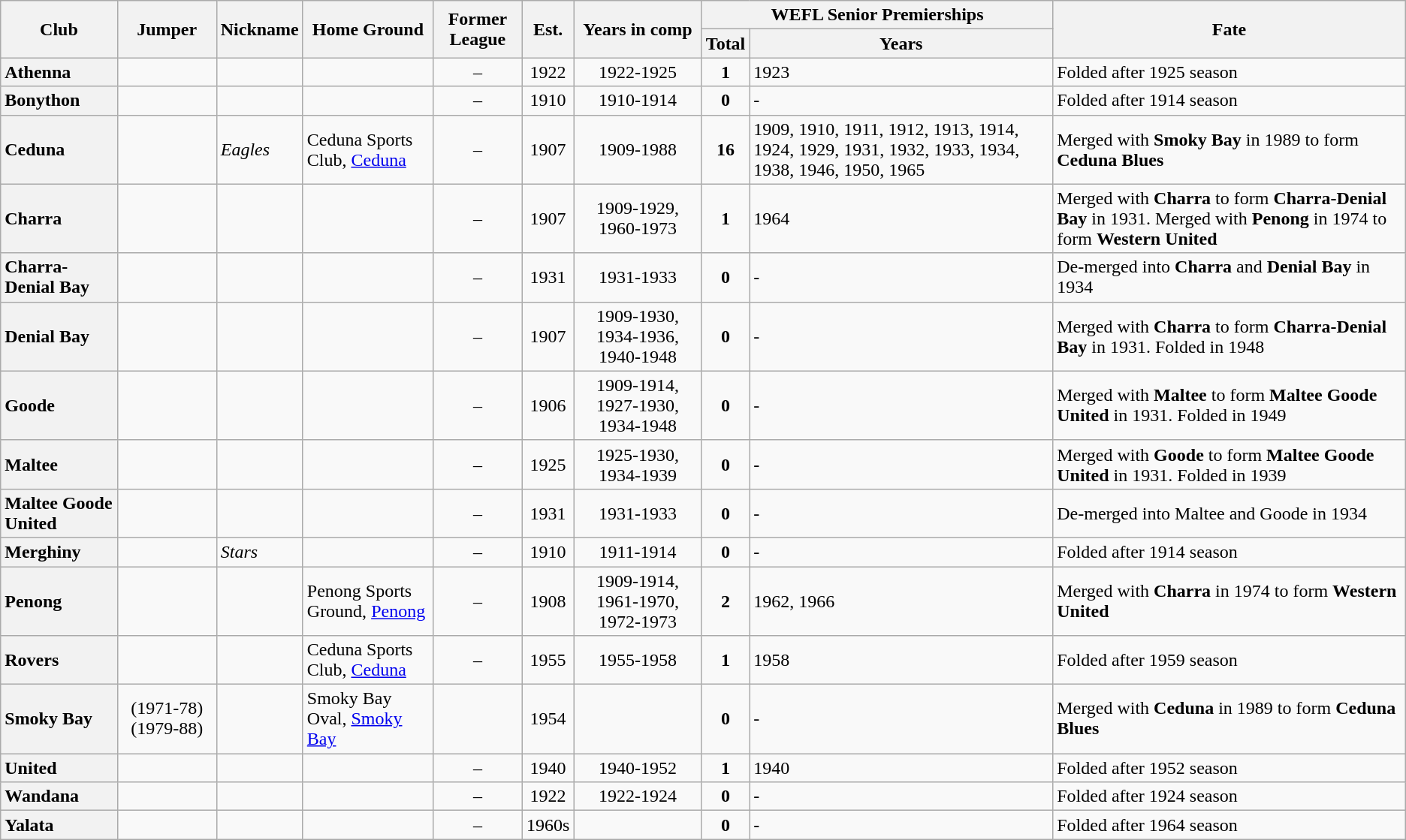<table class="wikitable sortable">
<tr>
<th rowspan="2">Club</th>
<th rowspan="2">Jumper</th>
<th rowspan="2">Nickname</th>
<th rowspan="2">Home Ground</th>
<th rowspan="2">Former League</th>
<th rowspan="2">Est.</th>
<th rowspan="2">Years in comp</th>
<th colspan="2">WEFL Senior Premierships</th>
<th rowspan="2">Fate</th>
</tr>
<tr>
<th>Total</th>
<th>Years</th>
</tr>
<tr>
<th style="text-align:left">Athenna</th>
<td></td>
<td></td>
<td></td>
<td align="center">–</td>
<td align="center">1922</td>
<td align="center">1922-1925</td>
<td align="center"><strong>1</strong></td>
<td>1923</td>
<td>Folded after 1925 season</td>
</tr>
<tr>
<th style="text-align:left">Bonython</th>
<td></td>
<td></td>
<td></td>
<td align="center">–</td>
<td align="center">1910</td>
<td align="center">1910-1914</td>
<td align="center"><strong>0</strong></td>
<td>-</td>
<td>Folded after 1914 season</td>
</tr>
<tr>
<th style="text-align:left">Ceduna </th>
<td></td>
<td><em>Eagles</em></td>
<td>Ceduna Sports Club, <a href='#'>Ceduna</a></td>
<td align="center">–</td>
<td align="center">1907</td>
<td align="center">1909-1988</td>
<td align="center"><strong>16</strong></td>
<td>1909, 1910, 1911, 1912, 1913, 1914, 1924, 1929, 1931, 1932, 1933, 1934, 1938, 1946, 1950, 1965</td>
<td>Merged with <strong>Smoky Bay</strong> in 1989 to form <strong>Ceduna Blues</strong></td>
</tr>
<tr>
<th style="text-align:left">Charra</th>
<td align="center"></td>
<td></td>
<td></td>
<td align="center">–</td>
<td align="center">1907</td>
<td align="center">1909-1929, 1960-1973</td>
<td align="center"><strong>1</strong></td>
<td>1964</td>
<td>Merged with <strong>Charra</strong> to form <strong>Charra-Denial Bay</strong> in 1931. Merged with <strong>Penong</strong> in 1974 to form <strong>Western United</strong></td>
</tr>
<tr>
<th style="text-align:left">Charra-Denial Bay</th>
<td></td>
<td></td>
<td></td>
<td align="center">–</td>
<td align="center">1931</td>
<td align="center">1931-1933</td>
<td align="center"><strong>0</strong></td>
<td>-</td>
<td>De-merged into <strong>Charra</strong> and <strong>Denial Bay</strong> in 1934</td>
</tr>
<tr>
<th style="text-align:left">Denial Bay</th>
<td align="center"></td>
<td></td>
<td></td>
<td align="center">–</td>
<td align="center">1907</td>
<td align="center">1909-1930, 1934-1936, 1940-1948</td>
<td align="center"><strong>0</strong></td>
<td>-</td>
<td>Merged with <strong>Charra</strong> to form <strong>Charra-Denial Bay</strong> in 1931. Folded in 1948</td>
</tr>
<tr>
<th style="text-align:left">Goode</th>
<td align="center"></td>
<td></td>
<td></td>
<td align="center">–</td>
<td align="center">1906</td>
<td align="center">1909-1914, 1927-1930, 1934-1948</td>
<td align="center"><strong>0</strong></td>
<td>-</td>
<td>Merged with <strong>Maltee</strong> to form <strong>Maltee Goode United</strong> in 1931. Folded in 1949</td>
</tr>
<tr>
<th style="text-align:left">Maltee</th>
<td align="center"></td>
<td></td>
<td></td>
<td align="center">–</td>
<td align="center">1925</td>
<td align="center">1925-1930, 1934-1939</td>
<td align="center"><strong>0</strong></td>
<td>-</td>
<td>Merged with <strong>Goode</strong> to form <strong>Maltee Goode United</strong> in 1931. Folded in 1939</td>
</tr>
<tr>
<th style="text-align:left">Maltee Goode United</th>
<td align="center"></td>
<td></td>
<td></td>
<td align="center">–</td>
<td align="center">1931</td>
<td align="center">1931-1933</td>
<td align="center"><strong>0</strong></td>
<td>-</td>
<td>De-merged into Maltee and Goode in 1934</td>
</tr>
<tr>
<th style="text-align:left">Merghiny</th>
<td align="center"></td>
<td><em>Stars</em></td>
<td></td>
<td align="center">–</td>
<td align="center">1910</td>
<td align="center">1911-1914</td>
<td align="center"><strong>0</strong></td>
<td>-</td>
<td>Folded after 1914 season</td>
</tr>
<tr>
<th style="text-align:left">Penong</th>
<td></td>
<td></td>
<td>Penong Sports Ground, <a href='#'>Penong</a></td>
<td align="center">–</td>
<td align="center">1908</td>
<td align="center">1909-1914, 1961-1970, 1972-1973</td>
<td align="center"><strong>2</strong></td>
<td>1962, 1966</td>
<td>Merged with <strong>Charra</strong> in 1974 to form <strong>Western United</strong></td>
</tr>
<tr>
<th style="text-align:left">Rovers</th>
<td align="center"></td>
<td></td>
<td>Ceduna Sports Club, <a href='#'>Ceduna</a></td>
<td align="center">–</td>
<td align="center">1955</td>
<td align="center">1955-1958</td>
<td align="center"><strong>1</strong></td>
<td>1958</td>
<td>Folded after 1959 season</td>
</tr>
<tr>
<th style="text-align:left">Smoky Bay</th>
<td align="center">(1971-78)(1979-88)</td>
<td></td>
<td>Smoky Bay Oval, <a href='#'>Smoky Bay</a></td>
<td align="center"></td>
<td align="center">1954</td>
<td align="center"></td>
<td align="center"><strong>0</strong></td>
<td>-</td>
<td>Merged with <strong>Ceduna</strong> in 1989 to form <strong>Ceduna Blues</strong></td>
</tr>
<tr>
<th style="text-align:left">United</th>
<td align="center"></td>
<td></td>
<td></td>
<td align="center">–</td>
<td align="center">1940</td>
<td align="center">1940-1952</td>
<td align="center"><strong>1</strong></td>
<td>1940</td>
<td>Folded after 1952 season</td>
</tr>
<tr>
<th style="text-align:left">Wandana</th>
<td align="center"></td>
<td></td>
<td></td>
<td align="center">–</td>
<td align="center">1922</td>
<td align="center">1922-1924</td>
<td align="center"><strong>0</strong></td>
<td>-</td>
<td>Folded after 1924 season</td>
</tr>
<tr>
<th style="text-align:left">Yalata</th>
<td align="center"></td>
<td></td>
<td></td>
<td align="center">–</td>
<td align="center">1960s</td>
<td align="center"></td>
<td align="center"><strong>0</strong></td>
<td>-</td>
<td>Folded after 1964 season</td>
</tr>
</table>
